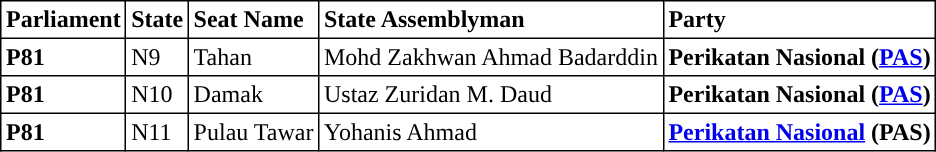<table class="toccolours sortable" border="1" cellpadding="3" style="border-collapse:collapse; text-align: left;">
<tr>
<th align="center">Parliament</th>
<th>State</th>
<th>Seat Name</th>
<th>State Assemblyman</th>
<th>Party</th>
</tr>
<tr>
<th align="left">P81</th>
<td>N9</td>
<td>Tahan</td>
<td>Mohd Zakhwan Ahmad Badarddin</td>
<td><strong> Perikatan Nasional (<a href='#'>PAS</a>)</strong></td>
</tr>
<tr>
<th align="left">P81</th>
<td>N10</td>
<td>Damak</td>
<td>Ustaz Zuridan M. Daud</td>
<td><strong>Perikatan Nasional (<a href='#'>PAS</a>)</strong></td>
</tr>
<tr>
<th align="left">P81</th>
<td>N11</td>
<td>Pulau Tawar</td>
<td>Yohanis Ahmad</td>
<td><strong><a href='#'>Perikatan Nasional</a> (PAS)</strong></td>
</tr>
</table>
